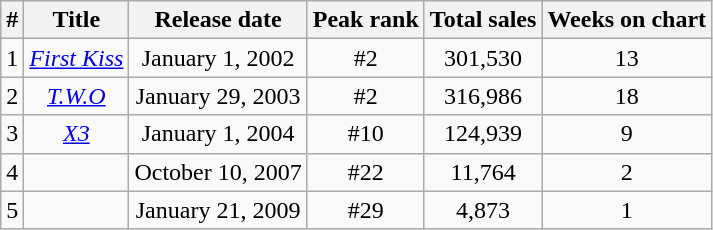<table class="wikitable" style="text-align:center">
<tr>
<th>#</th>
<th>Title</th>
<th>Release date</th>
<th>Peak rank</th>
<th>Total sales</th>
<th>Weeks on chart</th>
</tr>
<tr>
<td>1</td>
<td><em><a href='#'>First Kiss</a></em></td>
<td>January 1, 2002</td>
<td>#2</td>
<td>301,530</td>
<td>13</td>
</tr>
<tr>
<td>2</td>
<td><em><a href='#'>T.W.O</a></em></td>
<td>January 29, 2003</td>
<td>#2</td>
<td>316,986</td>
<td>18</td>
</tr>
<tr>
<td>3</td>
<td><em><a href='#'>X3</a></em></td>
<td>January 1, 2004</td>
<td>#10</td>
<td>124,939</td>
<td>9</td>
</tr>
<tr>
<td>4</td>
<td></td>
<td>October 10, 2007</td>
<td>#22</td>
<td>11,764</td>
<td>2</td>
</tr>
<tr>
<td>5</td>
<td></td>
<td>January 21, 2009</td>
<td>#29</td>
<td>4,873</td>
<td>1</td>
</tr>
</table>
